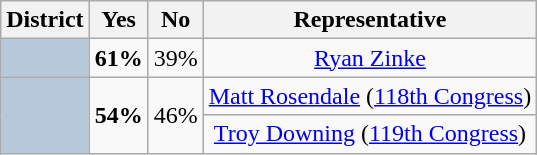<table class=wikitable>
<tr>
<th>District</th>
<th>Yes</th>
<th>No</th>
<th>Representative</th>
</tr>
<tr align=center>
<th style="background: #B6C8D9;"></th>
<td><strong>61%</strong></td>
<td>39%</td>
<td><a href='#'>Ryan Zinke</a></td>
</tr>
<tr align=center>
<th rowspan=2 style="background: #B6C8D9;"></th>
<td rowspan=2><strong>54%</strong></td>
<td rowspan=2>46%</td>
<td><a href='#'>Matt Rosendale</a> (<a href='#'>118th Congress</a>)</td>
</tr>
<tr align=center>
<td><a href='#'>Troy Downing</a> (<a href='#'>119th Congress</a>)</td>
</tr>
</table>
